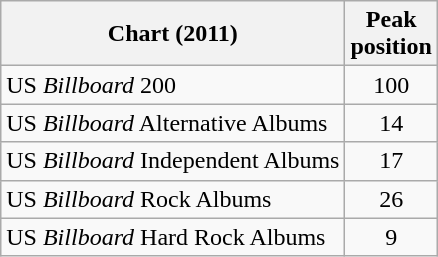<table class="wikitable">
<tr>
<th>Chart (2011)</th>
<th>Peak<br>position</th>
</tr>
<tr>
<td>US <em>Billboard</em> 200</td>
<td style="text-align:center;">100</td>
</tr>
<tr>
<td>US <em>Billboard</em> Alternative Albums</td>
<td style="text-align:center;">14</td>
</tr>
<tr>
<td>US <em>Billboard</em> Independent Albums</td>
<td style="text-align:center;">17</td>
</tr>
<tr>
<td>US <em>Billboard</em> Rock Albums</td>
<td style="text-align:center;">26</td>
</tr>
<tr>
<td>US <em>Billboard</em> Hard Rock Albums</td>
<td style="text-align:center;">9</td>
</tr>
</table>
